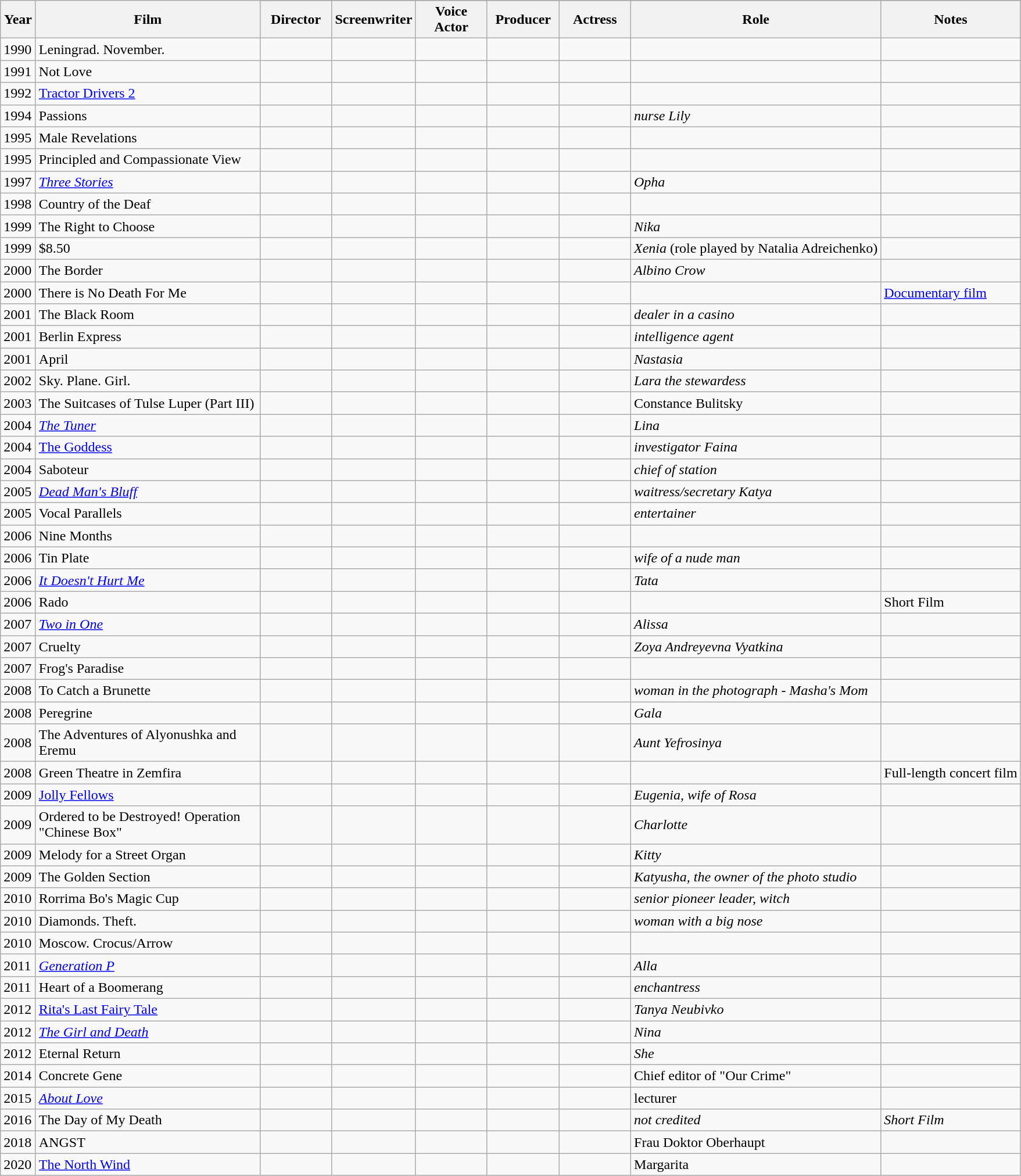<table class="wikitable" style="margin-right: 0;">
<tr>
<th rowspan="2" width="33">Year</th>
<th rowspan="2" width="250">Film</th>
</tr>
<tr>
<th width="75">Director</th>
<th width="75">Screenwriter</th>
<th width="75">Voice Actor</th>
<th width="75">Producer</th>
<th width="75">Actress</th>
<th>Role</th>
<th>Notes</th>
</tr>
<tr>
<td year of the film>1990</td>
<td>Leningrad. November.</td>
<td></td>
<td></td>
<td></td>
<td></td>
<td></td>
<td></td>
<td></td>
</tr>
<tr>
<td year of the film>1991</td>
<td>Not Love</td>
<td></td>
<td></td>
<td></td>
<td></td>
<td></td>
<td></td>
<td></td>
</tr>
<tr>
<td year of the film>1992</td>
<td><a href='#'>Tractor Drivers 2</a></td>
<td></td>
<td></td>
<td></td>
<td></td>
<td></td>
<td></td>
<td></td>
</tr>
<tr>
<td year of the film>1994</td>
<td>Passions</td>
<td></td>
<td></td>
<td></td>
<td></td>
<td></td>
<td><em>nurse Lily</em></td>
<td></td>
</tr>
<tr>
<td year of the film>1995</td>
<td>Male Revelations</td>
<td></td>
<td></td>
<td></td>
<td></td>
<td></td>
<td></td>
<td></td>
</tr>
<tr>
<td year of the film>1995</td>
<td>Principled and Compassionate View</td>
<td></td>
<td></td>
<td></td>
<td></td>
<td></td>
<td></td>
<td></td>
</tr>
<tr>
<td year of the film>1997</td>
<td><em><a href='#'>Three Stories</a></em></td>
<td></td>
<td></td>
<td></td>
<td></td>
<td></td>
<td><em>Opha</em></td>
<td></td>
</tr>
<tr>
<td year of the film>1998</td>
<td>Country of the Deaf</td>
<td></td>
<td></td>
<td></td>
<td></td>
<td></td>
<td></td>
<td></td>
</tr>
<tr>
<td year of the film>1999</td>
<td>The Right to Choose</td>
<td></td>
<td></td>
<td></td>
<td></td>
<td></td>
<td><em>Nika</em></td>
<td></td>
</tr>
<tr>
<td year of the film>1999</td>
<td>$8.50</td>
<td></td>
<td></td>
<td></td>
<td></td>
<td></td>
<td><em>Xenia</em> (role played by Natalia Adreichenko)</td>
<td></td>
</tr>
<tr>
<td year of the film>2000</td>
<td>The Border</td>
<td></td>
<td></td>
<td></td>
<td></td>
<td></td>
<td><em>Albino Crow</em></td>
<td></td>
</tr>
<tr>
<td year of the film>2000</td>
<td>There is No Death For Me</td>
<td></td>
<td></td>
<td></td>
<td></td>
<td></td>
<td></td>
<td><a href='#'>Documentary film</a></td>
</tr>
<tr>
<td year of the film>2001</td>
<td>The Black Room</td>
<td></td>
<td></td>
<td></td>
<td></td>
<td></td>
<td><em>dealer in a casino</em></td>
<td></td>
</tr>
<tr>
<td year of the film>2001</td>
<td>Berlin Express</td>
<td></td>
<td></td>
<td></td>
<td></td>
<td></td>
<td><em>intelligence agent</em></td>
<td></td>
</tr>
<tr>
<td year of the film>2001</td>
<td>April</td>
<td></td>
<td></td>
<td></td>
<td></td>
<td></td>
<td><em>Nastasia</em></td>
<td></td>
</tr>
<tr>
<td year of the film>2002</td>
<td>Sky. Plane. Girl.</td>
<td></td>
<td></td>
<td></td>
<td></td>
<td></td>
<td><em>Lara the stewardess</em></td>
<td></td>
</tr>
<tr>
<td year of the film>2003</td>
<td>The Suitcases of Tulse Luper (Part III)</td>
<td></td>
<td></td>
<td></td>
<td></td>
<td></td>
<td>Constance Bulitsky</td>
<td></td>
</tr>
<tr>
<td year of the film>2004</td>
<td><em><a href='#'>The Tuner</a></em></td>
<td></td>
<td></td>
<td></td>
<td></td>
<td></td>
<td><em>Lina</em></td>
<td></td>
</tr>
<tr>
<td year of the film>2004</td>
<td><a href='#'>The Goddess</a></td>
<td></td>
<td></td>
<td></td>
<td></td>
<td></td>
<td><em>investigator Faina</em></td>
<td></td>
</tr>
<tr>
<td year of the film>2004</td>
<td>Saboteur</td>
<td></td>
<td></td>
<td></td>
<td></td>
<td></td>
<td><em>chief of station</em></td>
<td></td>
</tr>
<tr>
<td year of the film>2005</td>
<td><em><a href='#'>Dead Man's Bluff</a></em></td>
<td></td>
<td></td>
<td></td>
<td></td>
<td></td>
<td><em>waitress/secretary Katya</em></td>
<td></td>
</tr>
<tr>
<td year of the film>2005</td>
<td>Vocal Parallels</td>
<td></td>
<td></td>
<td></td>
<td></td>
<td></td>
<td><em>entertainer</em></td>
<td></td>
</tr>
<tr>
<td year in the film>2006</td>
<td>Nine Months</td>
<td></td>
<td></td>
<td></td>
<td></td>
<td></td>
<td></td>
<td></td>
</tr>
<tr>
<td year in the film>2006</td>
<td>Tin Plate</td>
<td></td>
<td></td>
<td></td>
<td></td>
<td></td>
<td><em>wife of a nude man</em></td>
<td></td>
</tr>
<tr>
<td year of the film>2006</td>
<td><em><a href='#'>It Doesn't Hurt Me</a></em></td>
<td></td>
<td></td>
<td></td>
<td></td>
<td></td>
<td><em>Tata</em></td>
<td></td>
</tr>
<tr>
<td year of the film>2006</td>
<td>Rado</td>
<td></td>
<td></td>
<td></td>
<td></td>
<td></td>
<td></td>
<td>Short Film</td>
</tr>
<tr>
<td year of the film>2007</td>
<td><em><a href='#'>Two in One</a></em></td>
<td></td>
<td></td>
<td></td>
<td></td>
<td></td>
<td><em>Alissa</em></td>
<td></td>
</tr>
<tr>
<td year of the film>2007</td>
<td>Cruelty</td>
<td></td>
<td></td>
<td></td>
<td></td>
<td></td>
<td><em>Zoya Andreyevna Vyatkina</em></td>
<td></td>
</tr>
<tr>
<td year of the film>2007</td>
<td>Frog's Paradise</td>
<td></td>
<td></td>
<td></td>
<td></td>
<td></td>
<td></td>
<td></td>
</tr>
<tr>
<td year of the film>2008</td>
<td>To Catch a Brunette</td>
<td></td>
<td></td>
<td></td>
<td></td>
<td></td>
<td><em>woman in the photograph - Masha's Mom</em></td>
<td></td>
</tr>
<tr>
<td year of the film>2008</td>
<td>Peregrine</td>
<td></td>
<td></td>
<td></td>
<td></td>
<td></td>
<td><em>Gala</em></td>
<td></td>
</tr>
<tr>
<td year of the film>2008</td>
<td>The Adventures of Alyonushka and Eremu</td>
<td></td>
<td></td>
<td></td>
<td></td>
<td></td>
<td><em>Aunt Yefrosinya</em></td>
<td></td>
</tr>
<tr>
<td year of the film>2008</td>
<td>Green Theatre in Zemfira</td>
<td></td>
<td></td>
<td></td>
<td></td>
<td></td>
<td></td>
<td>Full-length concert film</td>
</tr>
<tr>
<td year of the film>2009</td>
<td><a href='#'>Jolly Fellows</a></td>
<td></td>
<td></td>
<td></td>
<td></td>
<td></td>
<td><em>Eugenia, wife of Rosa</em></td>
<td></td>
</tr>
<tr>
<td year of the film>2009</td>
<td>Ordered to be Destroyed! Operation "Chinese Box"</td>
<td></td>
<td></td>
<td></td>
<td></td>
<td></td>
<td><em>Charlotte</em></td>
<td></td>
</tr>
<tr>
<td year of the film>2009</td>
<td>Melody for a Street Organ</td>
<td></td>
<td></td>
<td></td>
<td></td>
<td></td>
<td><em>Kitty</em></td>
<td></td>
</tr>
<tr>
<td year of the film>2009</td>
<td>The Golden Section</td>
<td></td>
<td></td>
<td></td>
<td></td>
<td></td>
<td><em>Katyusha, the owner of the photo studio</em></td>
<td></td>
</tr>
<tr>
<td year of the film>2010</td>
<td>Rorrima Bo's Magic Cup</td>
<td></td>
<td></td>
<td></td>
<td></td>
<td></td>
<td><em>senior pioneer leader, witch</em></td>
<td></td>
</tr>
<tr>
<td year of the film>2010</td>
<td>Diamonds. Theft.</td>
<td></td>
<td></td>
<td></td>
<td></td>
<td></td>
<td><em>woman with a big nose</em></td>
<td></td>
</tr>
<tr>
<td year of the film>2010</td>
<td>Moscow. Crocus/Arrow</td>
<td></td>
<td></td>
<td></td>
<td></td>
<td></td>
<td></td>
<td></td>
</tr>
<tr>
<td year of the film>2011</td>
<td><em><a href='#'>Generation P</a></em></td>
<td></td>
<td></td>
<td></td>
<td></td>
<td></td>
<td><em>Alla</em></td>
<td></td>
</tr>
<tr>
<td year of the film>2011</td>
<td>Heart of a Boomerang</td>
<td></td>
<td></td>
<td></td>
<td></td>
<td></td>
<td><em>enchantress</em></td>
<td></td>
</tr>
<tr>
<td year of the film>2012</td>
<td><a href='#'>Rita's Last Fairy Tale</a></td>
<td></td>
<td></td>
<td></td>
<td></td>
<td></td>
<td><em>Tanya Neubivko</em></td>
<td></td>
</tr>
<tr>
<td year of the film>2012</td>
<td><em><a href='#'>The Girl and Death</a></em></td>
<td></td>
<td></td>
<td></td>
<td></td>
<td></td>
<td><em>Nina</em></td>
<td></td>
</tr>
<tr>
<td year of the film>2012</td>
<td>Eternal Return</td>
<td></td>
<td></td>
<td></td>
<td></td>
<td></td>
<td><em>She</em></td>
<td></td>
</tr>
<tr>
<td year of the film>2014</td>
<td>Concrete Gene</td>
<td></td>
<td></td>
<td></td>
<td></td>
<td></td>
<td>Chief editor of "Our Crime"</td>
<td></td>
</tr>
<tr>
<td year of the film>2015</td>
<td><em><a href='#'>About Love</a></em></td>
<td></td>
<td></td>
<td></td>
<td></td>
<td></td>
<td>lecturer</td>
<td></td>
</tr>
<tr>
<td year of the film>2016</td>
<td>The Day of My Death</td>
<td></td>
<td></td>
<td></td>
<td></td>
<td></td>
<td><em>not credited</em></td>
<td><em>Short Film</em></td>
</tr>
<tr>
<td>2018</td>
<td>ANGST</td>
<td></td>
<td></td>
<td></td>
<td></td>
<td></td>
<td>Frau Doktor Oberhaupt</td>
<td></td>
</tr>
<tr>
<td year of the film>2020</td>
<td><a href='#'>The North Wind</a></td>
<td></td>
<td></td>
<td></td>
<td></td>
<td></td>
<td>Margarita</td>
<td></td>
</tr>
</table>
